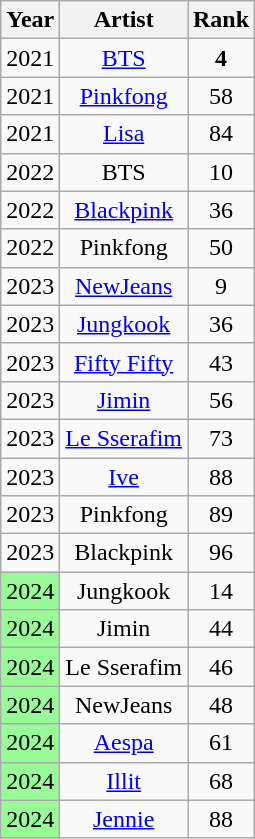<table class="wikitable sortable" style="text-align:center">
<tr>
<th>Year</th>
<th>Artist</th>
<th>Rank</th>
</tr>
<tr>
<td>2021</td>
<td><a href='#'>BTS</a></td>
<td><span><strong>4</strong></span></td>
</tr>
<tr>
<td>2021</td>
<td><a href='#'>Pinkfong</a></td>
<td>58</td>
</tr>
<tr>
<td>2021</td>
<td><a href='#'>Lisa</a></td>
<td>84</td>
</tr>
<tr>
<td>2022</td>
<td>BTS</td>
<td>10</td>
</tr>
<tr>
<td>2022</td>
<td><a href='#'>Blackpink</a></td>
<td>36</td>
</tr>
<tr>
<td>2022</td>
<td>Pinkfong</td>
<td>50</td>
</tr>
<tr>
<td>2023</td>
<td><a href='#'>NewJeans</a></td>
<td>9</td>
</tr>
<tr>
<td>2023</td>
<td><a href='#'>Jungkook</a></td>
<td>36</td>
</tr>
<tr>
<td>2023</td>
<td><a href='#'>Fifty Fifty</a></td>
<td>43</td>
</tr>
<tr>
<td>2023</td>
<td><a href='#'>Jimin</a></td>
<td>56</td>
</tr>
<tr>
<td>2023</td>
<td><a href='#'>Le Sserafim</a></td>
<td>73</td>
</tr>
<tr>
<td>2023</td>
<td><a href='#'>Ive</a></td>
<td>88</td>
</tr>
<tr>
<td>2023</td>
<td>Pinkfong</td>
<td>89</td>
</tr>
<tr>
<td>2023</td>
<td>Blackpink</td>
<td>96</td>
</tr>
<tr>
<td style="background:palegreen">2024</td>
<td>Jungkook</td>
<td>14</td>
</tr>
<tr>
<td style="background:palegreen">2024</td>
<td>Jimin</td>
<td>44</td>
</tr>
<tr>
<td style="background:palegreen">2024</td>
<td>Le Sserafim</td>
<td>46</td>
</tr>
<tr>
<td style="background:palegreen">2024</td>
<td>NewJeans</td>
<td>48</td>
</tr>
<tr>
<td style="background:palegreen">2024</td>
<td><a href='#'>Aespa</a></td>
<td>61</td>
</tr>
<tr>
<td style="background:palegreen">2024</td>
<td><a href='#'>Illit</a></td>
<td>68</td>
</tr>
<tr>
<td style="background:palegreen">2024</td>
<td><a href='#'>Jennie</a></td>
<td>88</td>
</tr>
</table>
